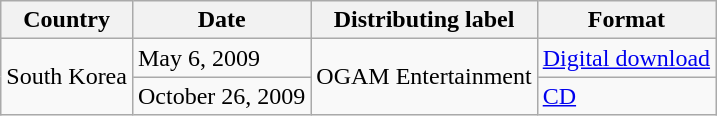<table class="wikitable">
<tr>
<th>Country</th>
<th>Date</th>
<th>Distributing label</th>
<th>Format</th>
</tr>
<tr>
<td rowspan="2">South Korea</td>
<td>May 6, 2009</td>
<td rowspan="2">OGAM Entertainment</td>
<td><a href='#'>Digital download</a></td>
</tr>
<tr>
<td>October 26, 2009</td>
<td><a href='#'>CD</a></td>
</tr>
</table>
